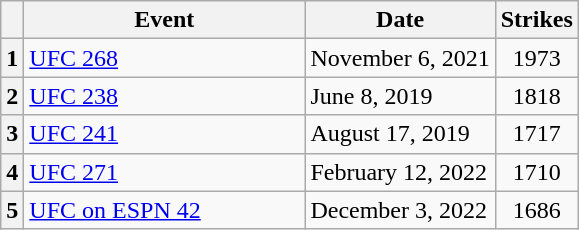<table class=wikitable>
<tr>
<th></th>
<th width=180>Event</th>
<th>Date</th>
<th>Strikes</th>
</tr>
<tr>
<th>1</th>
<td><a href='#'>UFC 268</a></td>
<td>November 6, 2021</td>
<td align=center>1973</td>
</tr>
<tr>
<th>2</th>
<td><a href='#'>UFC 238</a></td>
<td>June 8, 2019</td>
<td align=center>1818</td>
</tr>
<tr>
<th>3</th>
<td><a href='#'>UFC 241</a></td>
<td>August 17, 2019</td>
<td align=center>1717</td>
</tr>
<tr>
<th>4</th>
<td><a href='#'>UFC 271</a></td>
<td>February 12, 2022</td>
<td align=center>1710</td>
</tr>
<tr>
<th>5</th>
<td><a href='#'>UFC on ESPN 42</a></td>
<td>December 3, 2022</td>
<td align=center>1686</td>
</tr>
</table>
